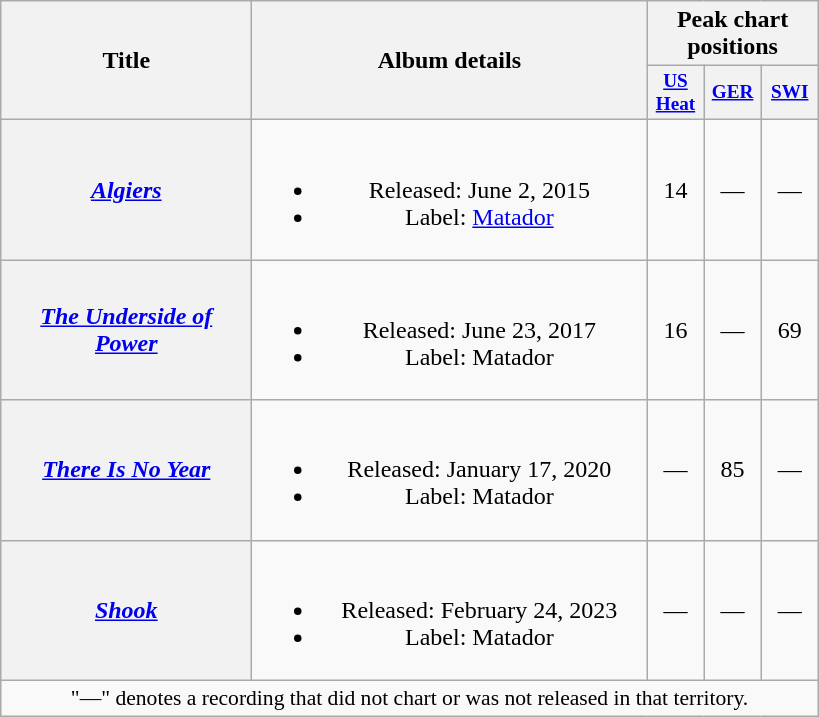<table class="wikitable plainrowheaders" style="text-align:center;">
<tr>
<th scope="col" rowspan="2" style="width:10em;">Title</th>
<th scope="col" rowspan="2" style="width:16em;">Album details</th>
<th scope="col" colspan="3">Peak chart positions</th>
</tr>
<tr>
<th scope="col" style="width:2.5em;font-size:80%;"><a href='#'>US<br>Heat</a><br></th>
<th scope="col" style="width:2.5em;font-size:80%;"><a href='#'>GER</a><br></th>
<th scope="col" style="width:2.5em;font-size:80%;"><a href='#'>SWI</a><br></th>
</tr>
<tr>
<th scope="row"><em><a href='#'>Algiers</a></em></th>
<td><br><ul><li>Released: June 2, 2015</li><li>Label: <a href='#'>Matador</a></li></ul></td>
<td>14</td>
<td>—</td>
<td>—</td>
</tr>
<tr>
<th scope="row"><em><a href='#'>The Underside of Power</a></em></th>
<td><br><ul><li>Released: June 23, 2017</li><li>Label: Matador</li></ul></td>
<td>16</td>
<td>—</td>
<td>69</td>
</tr>
<tr>
<th scope="row"><em><a href='#'>There Is No Year</a></em></th>
<td><br><ul><li>Released: January 17, 2020</li><li>Label: Matador</li></ul></td>
<td>—</td>
<td>85</td>
<td>—</td>
</tr>
<tr>
<th scope="row"><em><a href='#'>Shook</a></em></th>
<td><br><ul><li>Released: February 24, 2023</li><li>Label: Matador</li></ul></td>
<td>—</td>
<td>—</td>
<td>—</td>
</tr>
<tr>
<td colspan="10" style="font-size:90%">"—" denotes a recording that did not chart or was not released in that territory.</td>
</tr>
</table>
